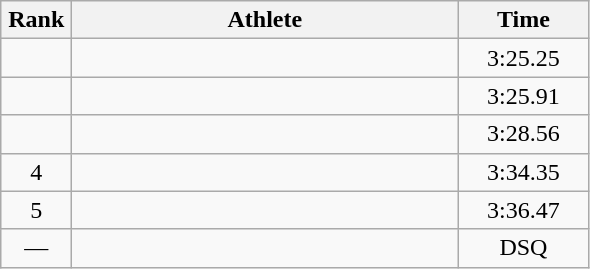<table class=wikitable style="text-align:center">
<tr>
<th width=40>Rank</th>
<th width=250>Athlete</th>
<th width=80>Time</th>
</tr>
<tr>
<td></td>
<td align=left></td>
<td>3:25.25</td>
</tr>
<tr>
<td></td>
<td align=left></td>
<td>3:25.91</td>
</tr>
<tr>
<td></td>
<td align=left></td>
<td>3:28.56</td>
</tr>
<tr>
<td>4</td>
<td align=left></td>
<td>3:34.35</td>
</tr>
<tr>
<td>5</td>
<td align=left></td>
<td>3:36.47</td>
</tr>
<tr>
<td>—</td>
<td align=left></td>
<td>DSQ</td>
</tr>
</table>
